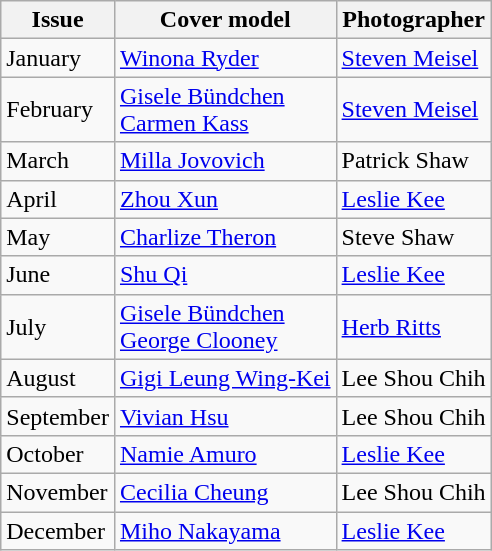<table class="wikitable">
<tr>
<th>Issue</th>
<th>Cover model</th>
<th>Photographer</th>
</tr>
<tr>
<td>January</td>
<td><a href='#'>Winona Ryder</a></td>
<td><a href='#'>Steven Meisel</a></td>
</tr>
<tr>
<td>February</td>
<td><a href='#'>Gisele Bündchen</a> <br> <a href='#'>Carmen Kass</a></td>
<td><a href='#'>Steven Meisel</a></td>
</tr>
<tr>
<td>March</td>
<td><a href='#'>Milla Jovovich</a></td>
<td>Patrick Shaw</td>
</tr>
<tr>
<td>April</td>
<td><a href='#'>Zhou Xun</a></td>
<td><a href='#'>Leslie Kee</a></td>
</tr>
<tr>
<td>May</td>
<td><a href='#'>Charlize Theron</a></td>
<td>Steve Shaw</td>
</tr>
<tr>
<td>June</td>
<td><a href='#'>Shu Qi</a></td>
<td><a href='#'>Leslie Kee</a></td>
</tr>
<tr>
<td>July</td>
<td><a href='#'>Gisele Bündchen</a> <br> <a href='#'>George Clooney</a></td>
<td><a href='#'>Herb Ritts</a></td>
</tr>
<tr>
<td>August</td>
<td><a href='#'>Gigi Leung Wing-Kei</a></td>
<td>Lee Shou Chih</td>
</tr>
<tr>
<td>September</td>
<td><a href='#'>Vivian Hsu</a></td>
<td>Lee Shou Chih</td>
</tr>
<tr>
<td>October</td>
<td><a href='#'>Namie Amuro</a></td>
<td><a href='#'>Leslie Kee</a></td>
</tr>
<tr>
<td>November</td>
<td><a href='#'>Cecilia Cheung</a></td>
<td>Lee Shou Chih</td>
</tr>
<tr>
<td>December</td>
<td><a href='#'>Miho Nakayama</a></td>
<td><a href='#'>Leslie Kee</a></td>
</tr>
</table>
